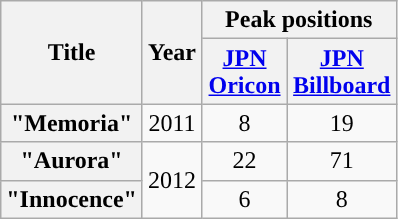<table class="wikitable plainrowheaders" style="text-align:center;">
<tr>
<th scope="col" rowspan="2">Title</th>
<th scope="col" rowspan="2">Year</th>
<th scope="col" colspan="2">Peak positions</th>
</tr>
<tr>
<th scope="col" style="width:50px"><a href='#'>JPN<br>Oricon</a></th>
<th scope="col" style="width:50px"><a href='#'>JPN<br>Billboard</a></th>
</tr>
<tr>
<th scope="row">"Memoria"</th>
<td rowspan="1">2011</td>
<td>8</td>
<td>19</td>
</tr>
<tr>
<th scope="row">"Aurora"</th>
<td rowspan="2">2012</td>
<td>22</td>
<td>71</td>
</tr>
<tr>
<th scope="row">"Innocence"</th>
<td>6</td>
<td>8</td>
</tr>
</table>
